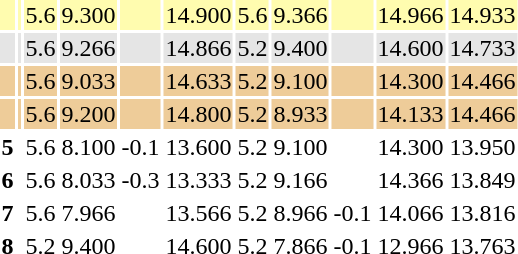<table>
<tr style="background: #fffcaf">
<th scope=row style="text-align:center"></th>
<td align=left></td>
<td>5.6</td>
<td>9.300</td>
<td></td>
<td>14.900</td>
<td>5.6</td>
<td>9.366</td>
<td></td>
<td>14.966</td>
<td>14.933</td>
</tr>
<tr style="background: #e5e5e5">
<th scope=row style="text-align:center"></th>
<td align=left></td>
<td>5.6</td>
<td>9.266</td>
<td></td>
<td>14.866</td>
<td>5.2</td>
<td>9.400</td>
<td></td>
<td>14.600</td>
<td>14.733</td>
</tr>
<tr style="background: #eecc99">
<th scope=row style="text-align:center"></th>
<td align=left></td>
<td>5.6</td>
<td>9.033</td>
<td></td>
<td>14.633</td>
<td>5.2</td>
<td>9.100</td>
<td></td>
<td>14.300</td>
<td>14.466</td>
</tr>
<tr style="background: #eecc99">
<th scope=row style="text-align:center"></th>
<td align=left></td>
<td>5.6</td>
<td>9.200</td>
<td></td>
<td>14.800</td>
<td>5.2</td>
<td>8.933</td>
<td></td>
<td>14.133</td>
<td>14.466</td>
</tr>
<tr>
<th scope=row style="text-align:center">5</th>
<td align=left></td>
<td>5.6</td>
<td>8.100</td>
<td>-0.1</td>
<td>13.600</td>
<td>5.2</td>
<td>9.100</td>
<td></td>
<td>14.300</td>
<td>13.950</td>
</tr>
<tr>
<th scope=row style="text-align:center">6</th>
<td align=left></td>
<td>5.6</td>
<td>8.033</td>
<td>-0.3</td>
<td>13.333</td>
<td>5.2</td>
<td>9.166</td>
<td></td>
<td>14.366</td>
<td>13.849</td>
</tr>
<tr>
<th scope=row style="text-align:center">7</th>
<td align=left></td>
<td>5.6</td>
<td>7.966</td>
<td></td>
<td>13.566</td>
<td>5.2</td>
<td>8.966</td>
<td>-0.1</td>
<td>14.066</td>
<td>13.816</td>
</tr>
<tr>
<th scope=row style="text-align:center">8</th>
<td align=left></td>
<td>5.2</td>
<td>9.400</td>
<td></td>
<td>14.600</td>
<td>5.2</td>
<td>7.866</td>
<td>-0.1</td>
<td>12.966</td>
<td>13.763</td>
</tr>
<tr>
</tr>
</table>
